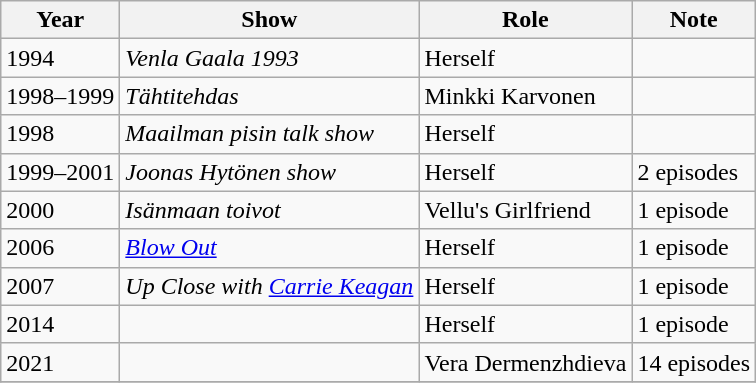<table class="wikitable">
<tr>
<th>Year</th>
<th>Show</th>
<th>Role</th>
<th>Note</th>
</tr>
<tr>
<td>1994</td>
<td><em>Venla Gaala 1993</em></td>
<td>Herself</td>
<td></td>
</tr>
<tr>
<td>1998–1999</td>
<td><em>Tähtitehdas</em></td>
<td>Minkki Karvonen</td>
<td></td>
</tr>
<tr>
<td>1998</td>
<td><em>Maailman pisin talk show</em></td>
<td>Herself</td>
<td></td>
</tr>
<tr>
<td>1999–2001</td>
<td><em>Joonas Hytönen show</em></td>
<td>Herself</td>
<td>2 episodes</td>
</tr>
<tr>
<td>2000</td>
<td><em>Isänmaan toivot</em></td>
<td>Vellu's Girlfriend</td>
<td>1 episode</td>
</tr>
<tr>
<td>2006</td>
<td><em><a href='#'>Blow Out</a></em></td>
<td>Herself</td>
<td>1 episode</td>
</tr>
<tr>
<td>2007</td>
<td><em>Up Close with <a href='#'>Carrie Keagan</a></em></td>
<td>Herself</td>
<td>1 episode</td>
</tr>
<tr>
<td>2014</td>
<td><em></em></td>
<td>Herself</td>
<td>1 episode</td>
</tr>
<tr>
<td>2021</td>
<td><em> </em></td>
<td>Vera Dermenzhdieva</td>
<td>14 episodes</td>
</tr>
<tr>
</tr>
</table>
